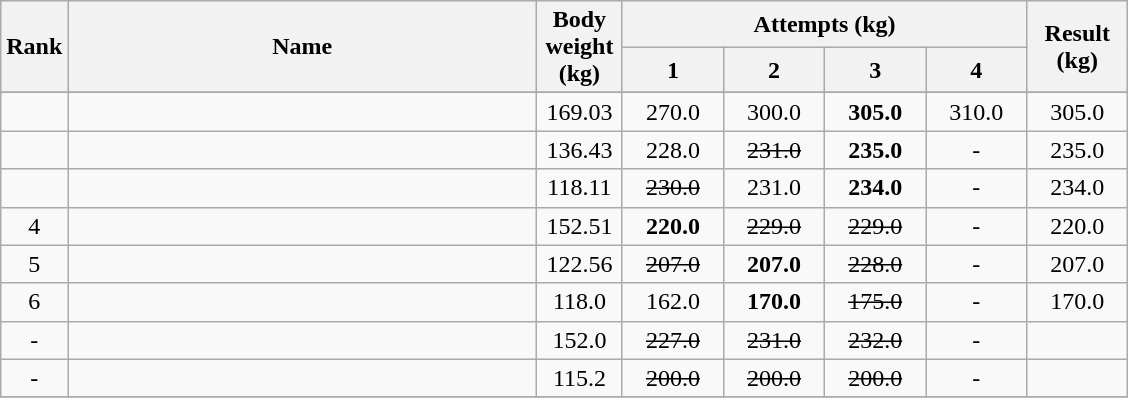<table class="wikitable" style="text-align:center;">
<tr>
<th rowspan=2>Rank</th>
<th rowspan=2 width=305>Name</th>
<th rowspan=2 width=50>Body weight (kg)</th>
<th colspan=4>Attempts (kg)</th>
<th rowspan=2 width=60>Result (kg)</th>
</tr>
<tr>
<th width=60>1</th>
<th width=60>2</th>
<th width=60>3</th>
<th width=60>4</th>
</tr>
<tr>
</tr>
<tr>
<td></td>
<td align=left></td>
<td>169.03</td>
<td>270.0</td>
<td>300.0</td>
<td><strong>305.0</strong></td>
<td>310.0  </td>
<td>305.0</td>
</tr>
<tr>
<td></td>
<td align=left></td>
<td>136.43</td>
<td>228.0</td>
<td><s>231.0</s></td>
<td><strong>235.0</strong></td>
<td>-</td>
<td>235.0</td>
</tr>
<tr>
<td></td>
<td align=left></td>
<td>118.11</td>
<td><s>230.0</s></td>
<td>231.0</td>
<td><strong>234.0</strong></td>
<td>-</td>
<td>234.0</td>
</tr>
<tr>
<td>4</td>
<td align=left></td>
<td>152.51</td>
<td><strong>220.0</strong></td>
<td><s>229.0</s></td>
<td><s>229.0</s></td>
<td>-</td>
<td>220.0</td>
</tr>
<tr>
<td>5</td>
<td align=left></td>
<td>122.56</td>
<td><s>207.0</s></td>
<td><strong>207.0</strong></td>
<td><s>228.0</s></td>
<td>-</td>
<td>207.0</td>
</tr>
<tr>
<td>6</td>
<td align=left></td>
<td>118.0</td>
<td>162.0</td>
<td><strong>170.0</strong></td>
<td><s>175.0</s></td>
<td>-</td>
<td>170.0</td>
</tr>
<tr>
<td>-</td>
<td align=left></td>
<td>152.0</td>
<td><s>227.0</s></td>
<td><s>231.0</s></td>
<td><s>232.0</s></td>
<td>-</td>
<td></td>
</tr>
<tr>
<td>-</td>
<td align=left></td>
<td>115.2</td>
<td><s>200.0</s></td>
<td><s>200.0</s></td>
<td><s>200.0</s></td>
<td>-</td>
<td></td>
</tr>
<tr>
</tr>
</table>
